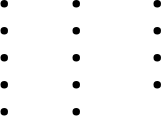<table>
<tr valign=top>
<td width=33%><br><ul><li></li><li></li><li></li><li></li><li></li></ul></td>
<td width=37%><br><ul><li></li><li></li><li></li><li></li><li></li></ul></td>
<td width=30%><br><ul><li></li><li></li><li></li><li></li></ul></td>
</tr>
</table>
